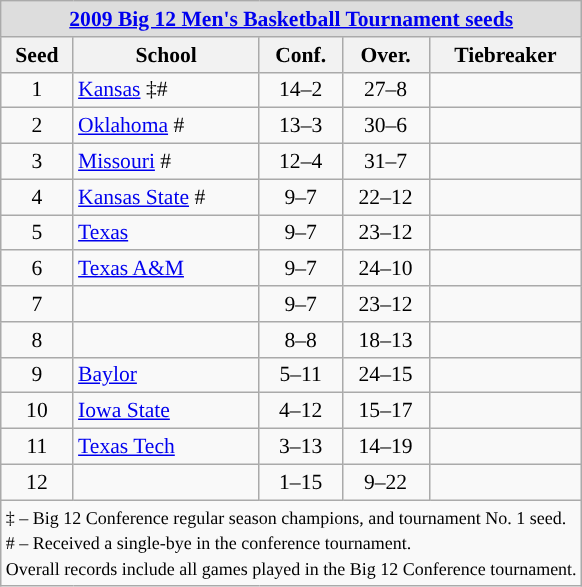<table class="wikitable" style="white-space:nowrap; font-size:90%;text-align:center">
<tr>
<td colspan="10" style="text-align:center; background:#DDDDDD; font:#000000"><strong><a href='#'>2009 Big 12 Men's Basketball Tournament seeds</a></strong></td>
</tr>
<tr bgcolor="#efefef">
<th>Seed</th>
<th>School</th>
<th>Conf.</th>
<th>Over.</th>
<th>Tiebreaker</th>
</tr>
<tr>
<td>1</td>
<td align=left><a href='#'>Kansas</a> ‡#</td>
<td>14–2</td>
<td>27–8</td>
<td></td>
</tr>
<tr>
<td>2</td>
<td align=left><a href='#'>Oklahoma</a> #</td>
<td>13–3</td>
<td>30–6</td>
<td></td>
</tr>
<tr>
<td>3</td>
<td align=left><a href='#'>Missouri</a> #</td>
<td>12–4</td>
<td>31–7</td>
<td></td>
</tr>
<tr>
<td>4</td>
<td align=left><a href='#'>Kansas State</a> #</td>
<td>9–7</td>
<td>22–12</td>
<td></td>
</tr>
<tr>
<td>5</td>
<td align=left><a href='#'>Texas</a></td>
<td>9–7</td>
<td>23–12</td>
<td></td>
</tr>
<tr>
<td>6</td>
<td align=left><a href='#'>Texas A&M</a></td>
<td>9–7</td>
<td>24–10</td>
<td></td>
</tr>
<tr>
<td>7</td>
<td align=left></td>
<td>9–7</td>
<td>23–12</td>
<td></td>
</tr>
<tr>
<td>8</td>
<td align=left></td>
<td>8–8</td>
<td>18–13</td>
<td></td>
</tr>
<tr>
<td>9</td>
<td align=left><a href='#'>Baylor</a></td>
<td>5–11</td>
<td>24–15</td>
<td></td>
</tr>
<tr>
<td>10</td>
<td align=left><a href='#'>Iowa State</a></td>
<td>4–12</td>
<td>15–17</td>
<td></td>
</tr>
<tr>
<td>11</td>
<td align=left><a href='#'>Texas Tech</a></td>
<td>3–13</td>
<td>14–19</td>
<td></td>
</tr>
<tr>
<td>12</td>
<td align=left></td>
<td>1–15</td>
<td>9–22</td>
<td></td>
</tr>
<tr>
<td colspan="10" style="text-align:left;"><small>‡ – Big 12 Conference regular season champions, and tournament No. 1 seed.<br># – Received a single-bye in the conference tournament.<br>Overall records include all games played in the Big 12 Conference tournament.</small></td>
</tr>
</table>
